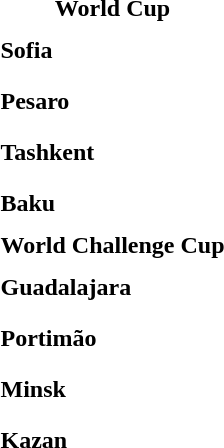<table>
<tr>
<td colspan="4" style="text-align:center;"><strong>World Cup</strong></td>
</tr>
<tr>
<th scope=row style="text-align:left">Sofia</th>
<td style="height:30px;"></td>
<td style="height:30px;"></td>
<td style="height:30px;"></td>
</tr>
<tr>
<th scope=row style="text-align:left">Pesaro</th>
<td style="height:30px;"></td>
<td style="height:30px;"></td>
<td style="height:30px;"></td>
</tr>
<tr>
<th scope=row style="text-align:left">Tashkent</th>
<td style="height:30px;"></td>
<td style="height:30px;"></td>
<td style="height:30px;"></td>
</tr>
<tr>
<th scope=row style="text-align:left">Baku</th>
<td style="height:30px;"></td>
<td style="height:30px;"></td>
<td style="height:30px;"></td>
</tr>
<tr>
<td colspan="4" style="text-align:center;"><strong>World Challenge Cup</strong></td>
</tr>
<tr>
<th scope=row style="text-align:left">Guadalajara</th>
<td style="height:30px;"></td>
<td style="height:30px;"></td>
<td style="height:30px;"></td>
</tr>
<tr>
<th scope=row style="text-align:left">Portimão</th>
<td style="height:30px;"></td>
<td style="height:30px;"></td>
<td style="height:30px;"></td>
</tr>
<tr>
<th scope=row style="text-align:left">Minsk</th>
<td style="height:30px;"></td>
<td style="height:30px;"></td>
<td style="height:30px;"></td>
</tr>
<tr>
<th scope=row style="text-align:left">Kazan</th>
<td style="height:30px;"></td>
<td style="height:30px;"></td>
<td style="height:30px;"></td>
</tr>
<tr>
</tr>
</table>
